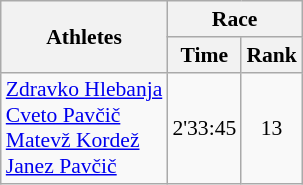<table class="wikitable" border="1" style="font-size:90%">
<tr>
<th rowspan=2>Athletes</th>
<th colspan=2>Race</th>
</tr>
<tr>
<th>Time</th>
<th>Rank</th>
</tr>
<tr>
<td><a href='#'>Zdravko Hlebanja</a><br><a href='#'>Cveto Pavčič</a><br><a href='#'>Matevž Kordež</a><br><a href='#'>Janez Pavčič</a></td>
<td align=center>2'33:45</td>
<td align=center>13</td>
</tr>
</table>
